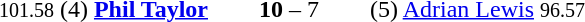<table style="text-align:center">
<tr>
<th width=223></th>
<th width=100></th>
<th width=223></th>
</tr>
<tr>
<td align=right></td>
<td></td>
<td align=left></td>
</tr>
<tr>
<td align=right><small>101.58</small> (4) <strong><a href='#'>Phil Taylor</a></strong> </td>
<td><strong>10</strong> – 7</td>
<td align=left>(5)  <a href='#'>Adrian Lewis</a> <small>96.57</small></td>
</tr>
</table>
